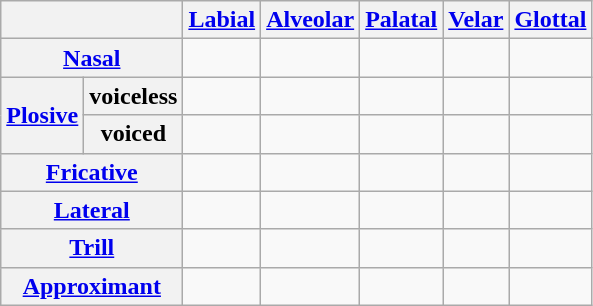<table class="wikitable" style="text-align: center;">
<tr>
<th colspan=2></th>
<th><a href='#'>Labial</a></th>
<th><a href='#'>Alveolar</a></th>
<th><a href='#'>Palatal</a></th>
<th><a href='#'>Velar</a></th>
<th><a href='#'>Glottal</a></th>
</tr>
<tr>
<th colspan=2><a href='#'>Nasal</a></th>
<td></td>
<td></td>
<td></td>
<td> </td>
<td></td>
</tr>
<tr>
<th rowspan=2><a href='#'>Plosive</a></th>
<th>voiceless</th>
<td></td>
<td></td>
<td> </td>
<td></td>
<td> </td>
</tr>
<tr>
<th>voiced</th>
<td></td>
<td></td>
<td> </td>
<td></td>
<td></td>
</tr>
<tr>
<th colspan=2><a href='#'>Fricative</a></th>
<td></td>
<td></td>
<td></td>
<td></td>
<td></td>
</tr>
<tr>
<th colspan=2><a href='#'>Lateral</a></th>
<td></td>
<td></td>
<td></td>
<td></td>
<td></td>
</tr>
<tr>
<th colspan=2><a href='#'>Trill</a></th>
<td></td>
<td></td>
<td></td>
<td></td>
<td></td>
</tr>
<tr>
<th colspan=2><a href='#'>Approximant</a></th>
<td></td>
<td></td>
<td> </td>
<td></td>
<td></td>
</tr>
</table>
